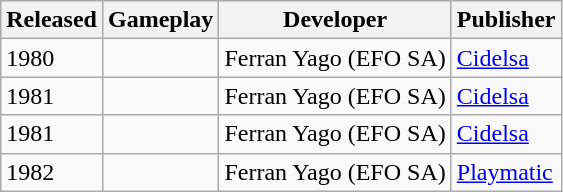<table class="wikitable">
<tr>
<th>Released</th>
<th>Gameplay</th>
<th>Developer</th>
<th>Publisher</th>
</tr>
<tr>
<td>1980</td>
<td></td>
<td>Ferran Yago (EFO SA)</td>
<td><a href='#'>Cidelsa</a></td>
</tr>
<tr>
<td>1981</td>
<td></td>
<td>Ferran Yago (EFO SA)</td>
<td><a href='#'>Cidelsa</a></td>
</tr>
<tr>
<td>1981</td>
<td></td>
<td>Ferran Yago (EFO SA)</td>
<td><a href='#'>Cidelsa</a></td>
</tr>
<tr>
<td>1982</td>
<td></td>
<td>Ferran Yago (EFO SA)</td>
<td><a href='#'>Playmatic</a></td>
</tr>
</table>
